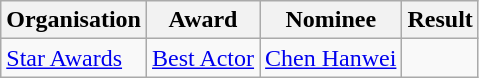<table class="wikitable">
<tr>
<th>Organisation</th>
<th>Award</th>
<th>Nominee</th>
<th>Result</th>
</tr>
<tr>
<td><a href='#'>Star Awards</a></td>
<td rowspan="1"><a href='#'>Best Actor</a></td>
<td><a href='#'>Chen Hanwei</a></td>
<td></td>
</tr>
</table>
